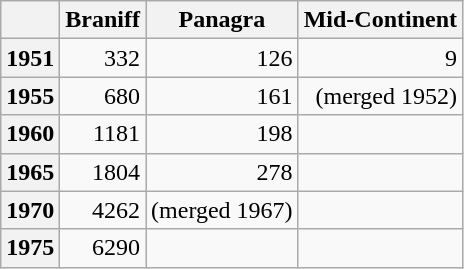<table class="wikitable">
<tr>
<th></th>
<th>Braniff</th>
<th>Panagra</th>
<th>Mid-Continent</th>
</tr>
<tr align="right">
<th scope="row">1951</th>
<td>332</td>
<td>126</td>
<td>9</td>
</tr>
<tr align="right">
<th scope="row">1955</th>
<td>680</td>
<td>161</td>
<td>(merged 1952)</td>
</tr>
<tr align="right">
<th scope="row">1960</th>
<td>1181</td>
<td>198</td>
<td></td>
</tr>
<tr align="right">
<th scope="row">1965</th>
<td>1804</td>
<td>278</td>
<td></td>
</tr>
<tr align="right">
<th scope="row">1970</th>
<td>4262</td>
<td>(merged 1967)</td>
<td></td>
</tr>
<tr align="right">
<th scope="row">1975</th>
<td>6290</td>
<td></td>
<td></td>
</tr>
</table>
